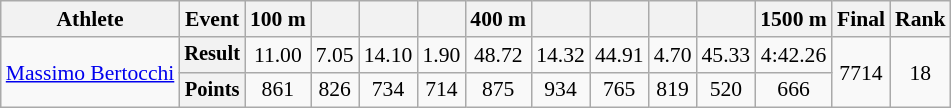<table class="wikitable" style="font-size:90%">
<tr>
<th>Athlete</th>
<th>Event</th>
<th>100 m</th>
<th></th>
<th></th>
<th></th>
<th>400 m</th>
<th></th>
<th></th>
<th></th>
<th></th>
<th>1500 m</th>
<th>Final</th>
<th>Rank</th>
</tr>
<tr align=center>
<td rowspan=2 align=left><a href='#'>Massimo Bertocchi</a></td>
<th style="font-size:95%">Result</th>
<td>11.00</td>
<td>7.05</td>
<td>14.10</td>
<td>1.90</td>
<td>48.72</td>
<td>14.32</td>
<td>44.91</td>
<td>4.70</td>
<td>45.33</td>
<td>4:42.26</td>
<td rowspan=2>7714</td>
<td rowspan=2>18</td>
</tr>
<tr align=center>
<th style="font-size:95%">Points</th>
<td>861</td>
<td>826</td>
<td>734</td>
<td>714</td>
<td>875</td>
<td>934</td>
<td>765</td>
<td>819</td>
<td>520</td>
<td>666</td>
</tr>
</table>
